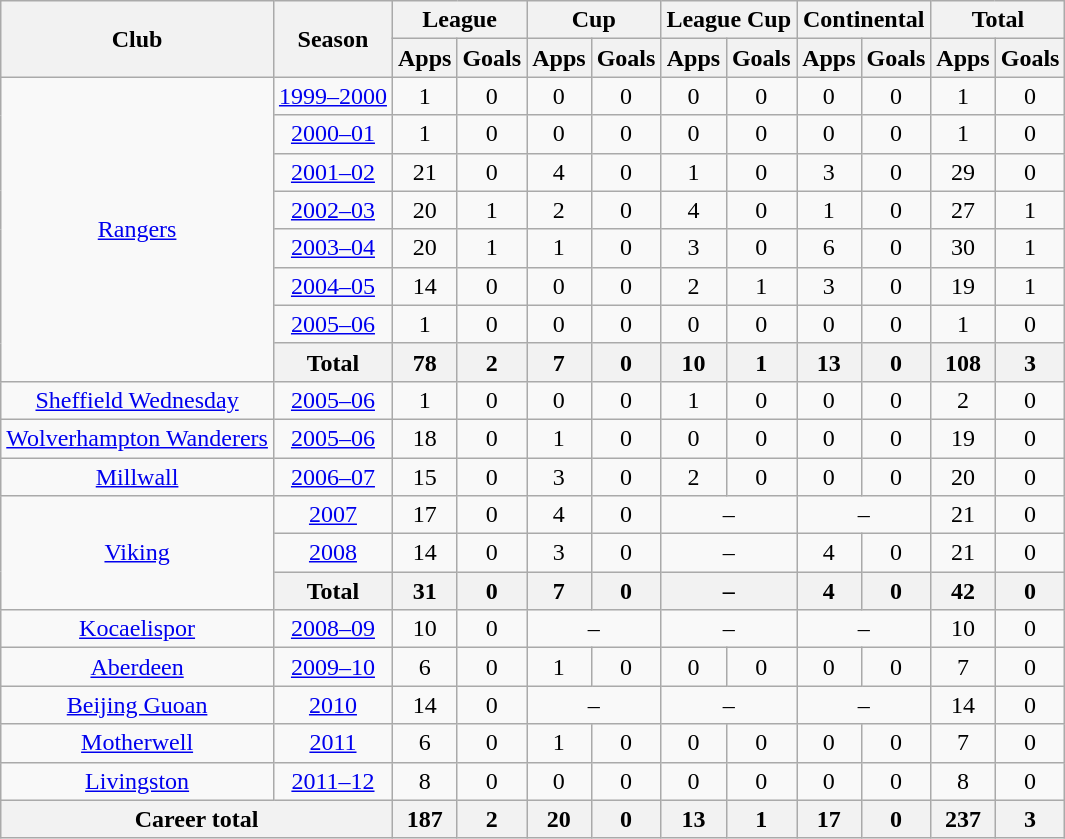<table class="wikitable">
<tr>
<th rowspan=2>Club</th>
<th rowspan=2>Season</th>
<th colspan=2>League</th>
<th colspan=2>Cup</th>
<th colspan=2>League Cup</th>
<th colspan=2>Continental</th>
<th colspan=2>Total</th>
</tr>
<tr>
<th>Apps</th>
<th>Goals</th>
<th>Apps</th>
<th>Goals</th>
<th>Apps</th>
<th>Goals</th>
<th>Apps</th>
<th>Goals</th>
<th>Apps</th>
<th>Goals</th>
</tr>
<tr style="text-align: center">
<td rowspan=8><a href='#'>Rangers</a></td>
<td><a href='#'>1999–2000</a></td>
<td>1</td>
<td>0</td>
<td>0</td>
<td>0</td>
<td>0</td>
<td>0</td>
<td>0</td>
<td>0</td>
<td>1</td>
<td>0</td>
</tr>
<tr style="text-align: center">
<td><a href='#'>2000–01</a></td>
<td>1</td>
<td>0</td>
<td>0</td>
<td>0</td>
<td>0</td>
<td>0</td>
<td>0</td>
<td>0</td>
<td>1</td>
<td>0</td>
</tr>
<tr style="text-align: center">
<td><a href='#'>2001–02</a></td>
<td>21</td>
<td>0</td>
<td>4</td>
<td>0</td>
<td>1</td>
<td>0</td>
<td>3</td>
<td>0</td>
<td>29</td>
<td>0</td>
</tr>
<tr style="text-align: center">
<td><a href='#'>2002–03</a></td>
<td>20</td>
<td>1</td>
<td>2</td>
<td>0</td>
<td>4</td>
<td>0</td>
<td>1</td>
<td>0</td>
<td>27</td>
<td>1</td>
</tr>
<tr style="text-align: center">
<td><a href='#'>2003–04</a></td>
<td>20</td>
<td>1</td>
<td>1</td>
<td>0</td>
<td>3</td>
<td>0</td>
<td>6</td>
<td>0</td>
<td>30</td>
<td>1</td>
</tr>
<tr style="text-align: center">
<td><a href='#'>2004–05</a></td>
<td>14</td>
<td>0</td>
<td>0</td>
<td>0</td>
<td>2</td>
<td>1</td>
<td>3</td>
<td>0</td>
<td>19</td>
<td>1</td>
</tr>
<tr style="text-align: center">
<td><a href='#'>2005–06</a></td>
<td>1</td>
<td>0</td>
<td>0</td>
<td>0</td>
<td>0</td>
<td>0</td>
<td>0</td>
<td>0</td>
<td>1</td>
<td>0</td>
</tr>
<tr style="text-align: center">
<th>Total</th>
<th>78</th>
<th>2</th>
<th>7</th>
<th>0</th>
<th>10</th>
<th>1</th>
<th>13</th>
<th>0</th>
<th>108</th>
<th>3</th>
</tr>
<tr style="text-align: center">
<td><a href='#'>Sheffield Wednesday</a></td>
<td><a href='#'>2005–06</a></td>
<td>1</td>
<td>0</td>
<td>0</td>
<td>0</td>
<td>1</td>
<td>0</td>
<td>0</td>
<td>0</td>
<td>2</td>
<td>0</td>
</tr>
<tr style="text-align: center">
<td><a href='#'>Wolverhampton Wanderers</a></td>
<td><a href='#'>2005–06</a></td>
<td>18</td>
<td>0</td>
<td>1</td>
<td>0</td>
<td>0</td>
<td>0</td>
<td>0</td>
<td>0</td>
<td>19</td>
<td>0</td>
</tr>
<tr style="text-align: center">
<td><a href='#'>Millwall</a></td>
<td><a href='#'>2006–07</a></td>
<td>15</td>
<td>0</td>
<td>3</td>
<td>0</td>
<td>2</td>
<td>0</td>
<td>0</td>
<td>0</td>
<td>20</td>
<td>0</td>
</tr>
<tr style="text-align: center">
<td rowspan=3><a href='#'>Viking</a></td>
<td><a href='#'>2007</a></td>
<td>17</td>
<td>0</td>
<td>4</td>
<td>0</td>
<td colspan="2">–</td>
<td colspan="2">–</td>
<td>21</td>
<td>0</td>
</tr>
<tr style="text-align: center">
<td><a href='#'>2008</a></td>
<td>14</td>
<td>0</td>
<td>3</td>
<td>0</td>
<td colspan="2">–</td>
<td>4</td>
<td>0</td>
<td>21</td>
<td>0</td>
</tr>
<tr style="text-align: center">
<th>Total</th>
<th>31</th>
<th>0</th>
<th>7</th>
<th>0</th>
<th colspan="2">–</th>
<th>4</th>
<th>0</th>
<th>42</th>
<th>0</th>
</tr>
<tr style="text-align: center">
<td><a href='#'>Kocaelispor</a></td>
<td><a href='#'>2008–09</a></td>
<td>10</td>
<td>0</td>
<td colspan="2">–</td>
<td colspan="2">–</td>
<td colspan="2">–</td>
<td>10</td>
<td>0</td>
</tr>
<tr style="text-align: center">
<td><a href='#'>Aberdeen</a></td>
<td><a href='#'>2009–10</a></td>
<td>6</td>
<td>0</td>
<td>1</td>
<td>0</td>
<td>0</td>
<td>0</td>
<td>0</td>
<td>0</td>
<td>7</td>
<td>0</td>
</tr>
<tr style="text-align: center">
<td><a href='#'>Beijing Guoan</a></td>
<td><a href='#'>2010</a></td>
<td>14</td>
<td>0</td>
<td colspan="2">–</td>
<td colspan="2">–</td>
<td colspan="2">–</td>
<td>14</td>
<td>0</td>
</tr>
<tr style="text-align: center">
<td><a href='#'>Motherwell</a></td>
<td><a href='#'>2011</a></td>
<td>6</td>
<td>0</td>
<td>1</td>
<td>0</td>
<td>0</td>
<td>0</td>
<td>0</td>
<td>0</td>
<td>7</td>
<td>0</td>
</tr>
<tr style="text-align: center">
<td><a href='#'>Livingston</a></td>
<td><a href='#'>2011–12</a></td>
<td>8</td>
<td>0</td>
<td>0</td>
<td>0</td>
<td>0</td>
<td>0</td>
<td>0</td>
<td>0</td>
<td>8</td>
<td>0</td>
</tr>
<tr style="text-align: center">
<th colspan=2>Career total</th>
<th>187</th>
<th>2</th>
<th>20</th>
<th>0</th>
<th>13</th>
<th>1</th>
<th>17</th>
<th>0</th>
<th>237</th>
<th>3</th>
</tr>
</table>
